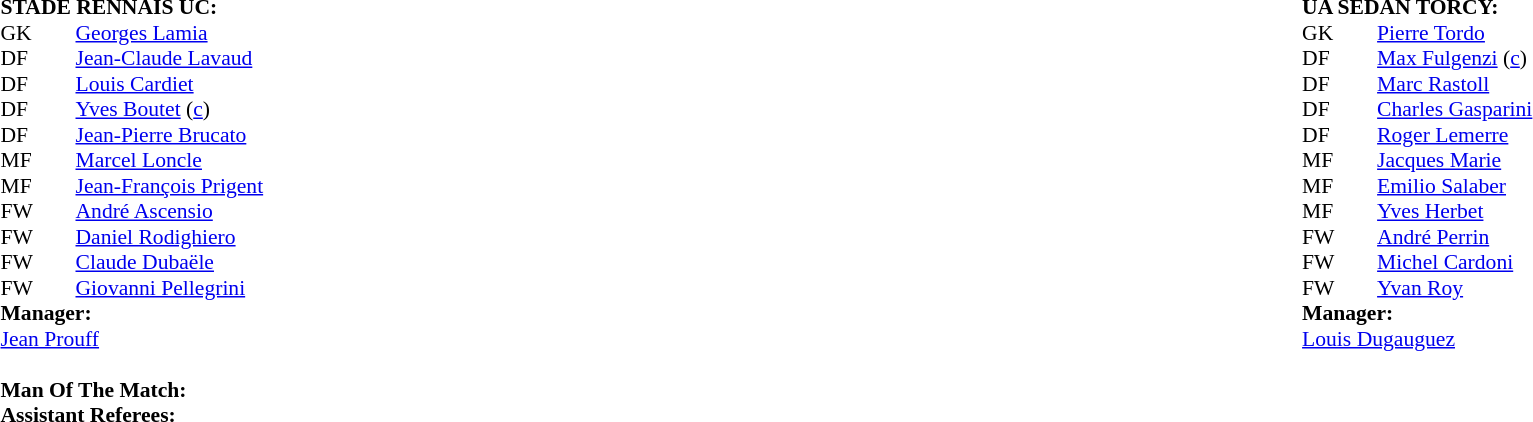<table width="100%">
<tr>
<td valign="top" width="50%"><br><table style="font-size: 90%" cellspacing="0" cellpadding="0">
<tr>
<td colspan="4"><strong>STADE RENNAIS UC:</strong></td>
</tr>
<tr>
<th width=25></th>
<th width=25></th>
</tr>
<tr>
<td>GK</td>
<td><strong></strong></td>
<td> <a href='#'>Georges Lamia</a></td>
</tr>
<tr>
<td>DF</td>
<td><strong></strong></td>
<td> <a href='#'>Jean-Claude Lavaud</a></td>
</tr>
<tr>
<td>DF</td>
<td><strong></strong></td>
<td> <a href='#'>Louis Cardiet</a></td>
</tr>
<tr>
<td>DF</td>
<td><strong></strong></td>
<td> <a href='#'>Yves Boutet</a> (<a href='#'>c</a>)</td>
</tr>
<tr>
<td>DF</td>
<td><strong></strong></td>
<td> <a href='#'>Jean-Pierre Brucato</a></td>
</tr>
<tr>
<td>MF</td>
<td><strong></strong></td>
<td> <a href='#'>Marcel Loncle</a></td>
</tr>
<tr>
<td>MF</td>
<td><strong></strong></td>
<td> <a href='#'>Jean-François Prigent</a></td>
</tr>
<tr>
<td>FW</td>
<td><strong></strong></td>
<td> <a href='#'>André Ascensio</a></td>
</tr>
<tr>
<td>FW</td>
<td><strong></strong></td>
<td> <a href='#'>Daniel Rodighiero</a></td>
</tr>
<tr>
<td>FW</td>
<td><strong></strong></td>
<td> <a href='#'>Claude Dubaële</a></td>
</tr>
<tr>
<td>FW</td>
<td><strong></strong></td>
<td> <a href='#'>Giovanni Pellegrini</a></td>
</tr>
<tr>
<td colspan=3><strong>Manager:</strong></td>
</tr>
<tr>
<td colspan=4> <a href='#'>Jean Prouff</a><br><br><strong>Man Of The Match:</strong><br><strong>Assistant Referees:</strong></td>
</tr>
</table>
</td>
<td valign="top" width="50%"><br><table style="font-size:90%" cellspacing="0" cellpadding="0" align=center>
<tr>
<td colspan=4><strong>UA SEDAN TORCY:</strong></td>
</tr>
<tr>
<th width=25></th>
<th width=25></th>
</tr>
<tr>
<th width=25></th>
<th width=25></th>
</tr>
<tr>
<td>GK</td>
<td><strong></strong></td>
<td> <a href='#'>Pierre Tordo</a></td>
</tr>
<tr>
<td>DF</td>
<td><strong></strong></td>
<td> <a href='#'>Max Fulgenzi</a> (<a href='#'>c</a>)</td>
</tr>
<tr>
<td>DF</td>
<td><strong></strong></td>
<td> <a href='#'>Marc Rastoll</a></td>
</tr>
<tr>
<td>DF</td>
<td><strong></strong></td>
<td> <a href='#'>Charles Gasparini</a></td>
</tr>
<tr>
<td>DF</td>
<td><strong></strong></td>
<td> <a href='#'>Roger Lemerre</a></td>
</tr>
<tr>
<td>MF</td>
<td><strong></strong></td>
<td> <a href='#'>Jacques Marie</a></td>
</tr>
<tr>
<td>MF</td>
<td><strong></strong></td>
<td> <a href='#'>Emilio Salaber</a></td>
</tr>
<tr>
<td>MF</td>
<td><strong></strong></td>
<td> <a href='#'>Yves Herbet</a></td>
</tr>
<tr>
<td>FW</td>
<td><strong></strong></td>
<td> <a href='#'>André Perrin</a></td>
</tr>
<tr>
<td>FW</td>
<td><strong></strong></td>
<td> <a href='#'>Michel Cardoni</a></td>
</tr>
<tr>
<td>FW</td>
<td><strong></strong></td>
<td> <a href='#'>Yvan Roy</a></td>
</tr>
<tr>
<td colspan=3><strong>Manager:</strong></td>
</tr>
<tr>
<td colspan=4> <a href='#'>Louis Dugauguez</a></td>
</tr>
</table>
</td>
</tr>
</table>
